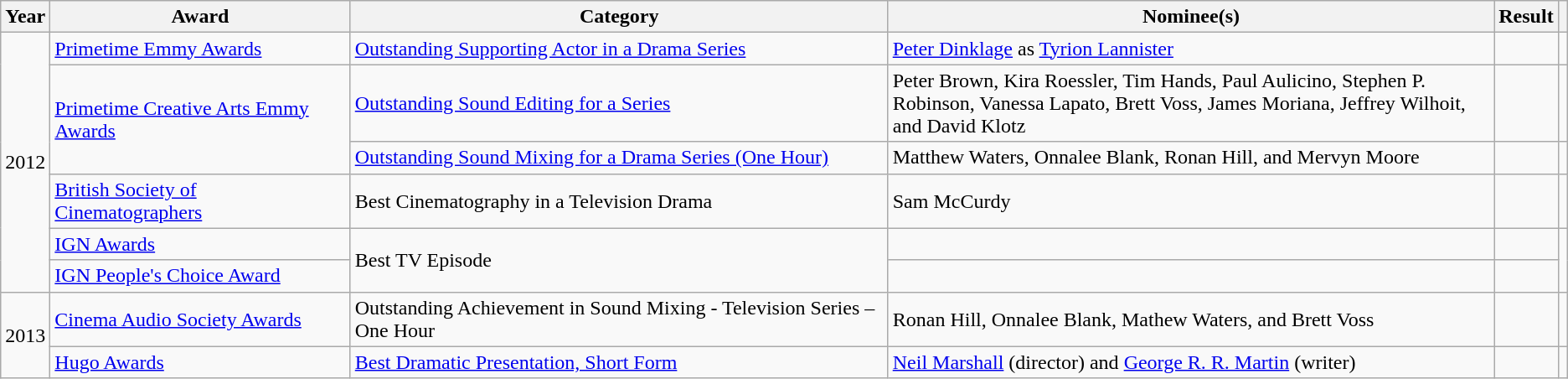<table class="wikitable sortable plainrowheaders">
<tr>
<th>Year</th>
<th>Award</th>
<th>Category</th>
<th scope="col" style="width:475px;">Nominee(s)</th>
<th>Result</th>
<th class="unsortable"></th>
</tr>
<tr>
<td rowspan=6>2012</td>
<td scope="row"><a href='#'>Primetime Emmy Awards</a></td>
<td scope="row"><a href='#'>Outstanding Supporting Actor in a Drama Series</a></td>
<td scope="row"><a href='#'>Peter Dinklage</a> as <a href='#'>Tyrion Lannister</a></td>
<td></td>
<td style="text-align:center;"></td>
</tr>
<tr>
<td scope="row" rowspan=2><a href='#'>Primetime Creative Arts Emmy Awards</a></td>
<td scope="row"><a href='#'>Outstanding Sound Editing for a Series</a></td>
<td scope="row">Peter Brown, Kira Roessler, Tim Hands, Paul Aulicino, Stephen P. Robinson, Vanessa Lapato, Brett Voss, James Moriana, Jeffrey Wilhoit, and David Klotz</td>
<td></td>
<td style="text-align:center;"></td>
</tr>
<tr>
<td scope="row"><a href='#'>Outstanding Sound Mixing for a Drama Series (One Hour)</a></td>
<td scope="row">Matthew Waters, Onnalee Blank, Ronan Hill, and Mervyn Moore</td>
<td></td>
<td style="text-align:center;"></td>
</tr>
<tr>
<td scope="row"><a href='#'>British Society of Cinematographers</a></td>
<td scope="row">Best Cinematography in a Television Drama</td>
<td scope="row">Sam McCurdy</td>
<td></td>
<td style="text-align:center;"></td>
</tr>
<tr>
<td scope="row"><a href='#'>IGN Awards</a></td>
<td rowspan="2" scope="row">Best TV Episode</td>
<td scope="row"></td>
<td></td>
<td style="text-align:center;" rowspan="2"></td>
</tr>
<tr>
<td scope="row"><a href='#'>IGN People's Choice Award</a></td>
<td scope="row"></td>
<td></td>
</tr>
<tr>
<td rowspan="2">2013</td>
<td scope="row"><a href='#'>Cinema Audio Society Awards</a></td>
<td scope="row">Outstanding Achievement in Sound Mixing - Television Series – One Hour</td>
<td scope="row">Ronan Hill, Onnalee Blank, Mathew Waters, and Brett Voss</td>
<td></td>
<td style="text-align:center;"></td>
</tr>
<tr>
<td scope="row"><a href='#'>Hugo Awards</a></td>
<td scope="row"><a href='#'>Best Dramatic Presentation, Short Form</a></td>
<td scope="row"><a href='#'>Neil Marshall</a> (director) and <a href='#'>George R. R. Martin</a> (writer)</td>
<td></td>
<td style="text-align:center;"></td>
</tr>
</table>
